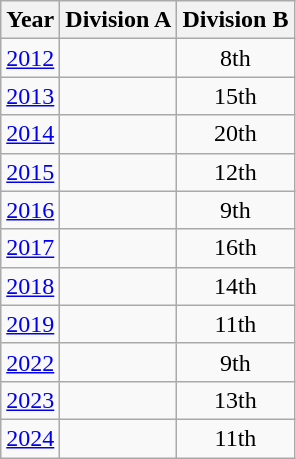<table class="wikitable" style="text-align:center">
<tr>
<th>Year</th>
<th>Division A</th>
<th>Division B</th>
</tr>
<tr>
<td><a href='#'>2012</a></td>
<td></td>
<td>8th</td>
</tr>
<tr>
<td><a href='#'>2013</a></td>
<td></td>
<td>15th</td>
</tr>
<tr>
<td><a href='#'>2014</a></td>
<td></td>
<td>20th</td>
</tr>
<tr>
<td><a href='#'>2015</a></td>
<td></td>
<td>12th</td>
</tr>
<tr>
<td><a href='#'>2016</a></td>
<td></td>
<td>9th</td>
</tr>
<tr>
<td><a href='#'>2017</a></td>
<td></td>
<td>16th</td>
</tr>
<tr>
<td><a href='#'>2018</a></td>
<td></td>
<td>14th</td>
</tr>
<tr>
<td><a href='#'>2019</a></td>
<td></td>
<td>11th</td>
</tr>
<tr>
<td><a href='#'>2022</a></td>
<td></td>
<td>9th</td>
</tr>
<tr>
<td><a href='#'>2023</a></td>
<td></td>
<td>13th</td>
</tr>
<tr>
<td><a href='#'>2024</a></td>
<td></td>
<td>11th</td>
</tr>
</table>
